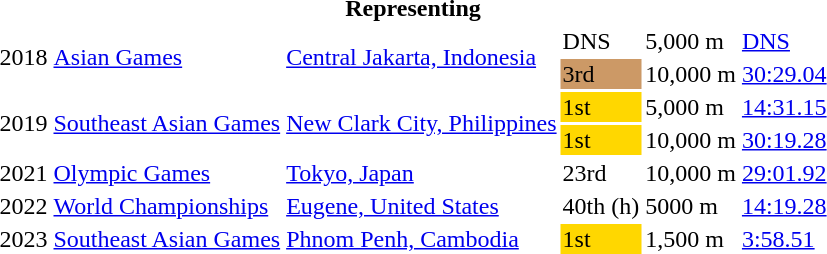<table>
<tr>
<th colspan="6">Representing </th>
</tr>
<tr>
<td rowspan=2>2018</td>
<td rowspan=2><a href='#'>Asian Games</a></td>
<td rowspan=2><a href='#'>Central Jakarta, Indonesia</a></td>
<td bgcolor=>DNS</td>
<td>5,000 m</td>
<td><a href='#'>DNS</a></td>
</tr>
<tr>
<td bgcolor=cc9966>3rd</td>
<td>10,000 m</td>
<td><a href='#'>30:29.04</a></td>
</tr>
<tr>
<td rowspan=2>2019</td>
<td rowspan=2><a href='#'>Southeast Asian Games</a></td>
<td rowspan=2><a href='#'>New Clark City, Philippines</a></td>
<td bgcolor=gold>1st</td>
<td>5,000 m</td>
<td><a href='#'>14:31.15</a></td>
</tr>
<tr>
<td bgcolor=gold>1st</td>
<td>10,000 m</td>
<td><a href='#'>30:19.28</a></td>
</tr>
<tr>
<td>2021</td>
<td><a href='#'>Olympic Games</a></td>
<td><a href='#'>Tokyo, Japan</a></td>
<td bgcolor=>23rd</td>
<td>10,000 m</td>
<td><a href='#'>29:01.92</a></td>
</tr>
<tr>
<td>2022</td>
<td><a href='#'>World Championships</a></td>
<td><a href='#'>Eugene, United States</a></td>
<td>40th (h)</td>
<td>5000 m</td>
<td><a href='#'>14:19.28</a></td>
</tr>
<tr>
<td>2023</td>
<td><a href='#'>Southeast Asian Games</a></td>
<td><a href='#'>Phnom Penh, Cambodia</a></td>
<td bgcolor=gold>1st</td>
<td>1,500 m</td>
<td><a href='#'>3:58.51</a></td>
</tr>
</table>
